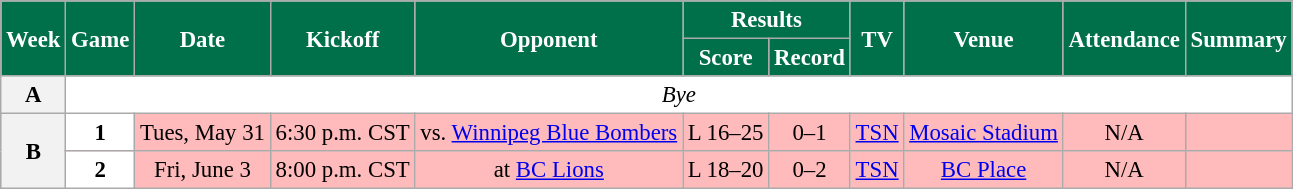<table class="wikitable" style="font-size: 95%;">
<tr>
<th style="background:#00704A;color:White;" rowspan=2>Week</th>
<th style="background:#00704A;color:White;" rowspan=2>Game</th>
<th style="background:#00704A;color:White;" rowspan=2>Date</th>
<th style="background:#00704A;color:White;" rowspan=2>Kickoff</th>
<th style="background:#00704A;color:White;" rowspan=2>Opponent</th>
<th style="background:#00704A;color:White;" colspan=2>Results</th>
<th style="background:#00704A;color:White;" rowspan=2>TV</th>
<th style="background:#00704A;color:White;" rowspan=2>Venue</th>
<th style="background:#00704A;color:White;" rowspan=2>Attendance</th>
<th style="background:#00704A;color:White;" rowspan=2>Summary</th>
</tr>
<tr>
<th style="background:#00704A;color:White;">Score</th>
<th style="background:#00704A;color:White;">Record</th>
</tr>
<tr align="center" bgcolor="#ffffff">
<th align="center">A</th>
<td colspan=10 align="center" valign="middle"><em>Bye</em></td>
</tr>
<tr align="center" bgcolor="#ffbbbb">
<th align="center" rowspan="2">B</th>
<th style="text-align:center; background:white;"><span><strong>1</strong></span></th>
<td align="center">Tues, May 31</td>
<td align="center">6:30 p.m. CST</td>
<td align="center">vs. <a href='#'>Winnipeg Blue Bombers</a></td>
<td align="center">L 16–25</td>
<td align="center">0–1</td>
<td align="center"><a href='#'>TSN</a></td>
<td align="center"><a href='#'>Mosaic Stadium</a></td>
<td align="center">N/A</td>
<td align="center"></td>
</tr>
<tr align="center" bgcolor="#ffbbbb">
<th style="text-align:center; background:white;"><span><strong>2</strong></span></th>
<td align="center">Fri, June 3</td>
<td align="center">8:00 p.m. CST</td>
<td align="center">at <a href='#'>BC Lions</a></td>
<td align="center">L 18–20</td>
<td align="center">0–2</td>
<td align="center"><a href='#'>TSN</a></td>
<td align="center"><a href='#'>BC Place</a></td>
<td align="center">N/A</td>
<td align="center"></td>
</tr>
</table>
